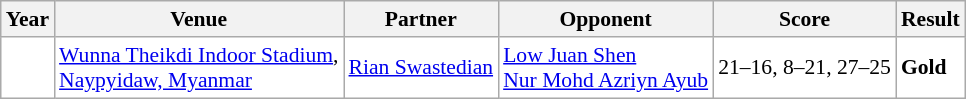<table class="sortable wikitable" style="font-size: 90%;">
<tr>
<th>Year</th>
<th>Venue</th>
<th>Partner</th>
<th>Opponent</th>
<th>Score</th>
<th>Result</th>
</tr>
<tr style="background:white">
<td align="center"></td>
<td align="left"><a href='#'>Wunna Theikdi Indoor Stadium</a>,<br> <a href='#'>Naypyidaw, Myanmar</a></td>
<td align="left"> <a href='#'>Rian Swastedian</a></td>
<td align="left"> <a href='#'>Low Juan Shen</a><br> <a href='#'>Nur Mohd Azriyn Ayub</a></td>
<td align="left">21–16, 8–21, 27–25</td>
<td style="text-align:left; background:white"> <strong>Gold</strong></td>
</tr>
</table>
